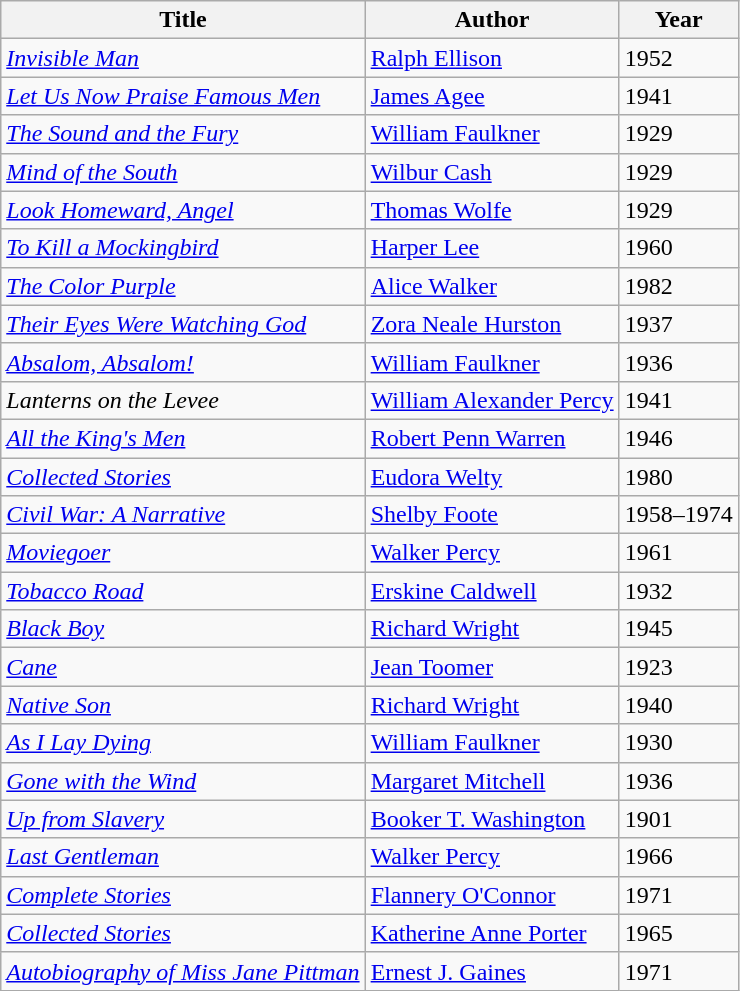<table class="wikitable sortable">
<tr>
<th>Title</th>
<th>Author</th>
<th>Year</th>
</tr>
<tr>
<td><em><a href='#'>Invisible Man</a></em></td>
<td><a href='#'>Ralph Ellison</a></td>
<td>1952</td>
</tr>
<tr>
<td><em><a href='#'>Let Us Now Praise Famous Men</a></em></td>
<td><a href='#'>James Agee</a></td>
<td>1941</td>
</tr>
<tr>
<td><em><a href='#'>The Sound and the Fury</a></em></td>
<td><a href='#'>William Faulkner</a></td>
<td>1929</td>
</tr>
<tr>
<td><em><a href='#'>Mind of the South</a></em></td>
<td><a href='#'>Wilbur Cash</a></td>
<td>1929</td>
</tr>
<tr>
<td><em><a href='#'>Look Homeward, Angel</a></em></td>
<td><a href='#'>Thomas Wolfe</a></td>
<td>1929</td>
</tr>
<tr>
<td><em><a href='#'>To Kill a Mockingbird</a></em></td>
<td><a href='#'>Harper Lee</a></td>
<td>1960</td>
</tr>
<tr>
<td><em><a href='#'>The Color Purple</a></em></td>
<td><a href='#'>Alice Walker</a></td>
<td>1982</td>
</tr>
<tr>
<td><em><a href='#'>Their Eyes Were Watching God</a></em></td>
<td><a href='#'>Zora Neale Hurston</a></td>
<td>1937</td>
</tr>
<tr>
<td><em><a href='#'>Absalom, Absalom!</a></em></td>
<td><a href='#'>William Faulkner</a></td>
<td>1936</td>
</tr>
<tr>
<td><em>Lanterns on the Levee</em></td>
<td><a href='#'>William Alexander Percy</a></td>
<td>1941</td>
</tr>
<tr>
<td><em><a href='#'>All the King's Men</a></em></td>
<td><a href='#'>Robert Penn Warren</a></td>
<td>1946</td>
</tr>
<tr>
<td><em><a href='#'>Collected Stories</a></em></td>
<td><a href='#'>Eudora Welty</a></td>
<td>1980</td>
</tr>
<tr>
<td><em><a href='#'>Civil War: A Narrative</a></em></td>
<td><a href='#'>Shelby Foote</a></td>
<td>1958–1974</td>
</tr>
<tr>
<td><em><a href='#'>Moviegoer</a></em></td>
<td><a href='#'>Walker Percy</a></td>
<td>1961</td>
</tr>
<tr>
<td><em><a href='#'>Tobacco Road</a></em></td>
<td><a href='#'>Erskine Caldwell</a></td>
<td>1932</td>
</tr>
<tr>
<td><em><a href='#'>Black Boy</a></em></td>
<td><a href='#'>Richard Wright</a></td>
<td>1945</td>
</tr>
<tr>
<td><em><a href='#'>Cane</a></em></td>
<td><a href='#'>Jean Toomer</a></td>
<td>1923</td>
</tr>
<tr>
<td><em><a href='#'>Native Son</a></em></td>
<td><a href='#'>Richard Wright</a></td>
<td>1940</td>
</tr>
<tr>
<td><em><a href='#'>As I Lay Dying</a></em></td>
<td><a href='#'>William Faulkner</a></td>
<td>1930</td>
</tr>
<tr>
<td><em><a href='#'>Gone with the Wind</a></em></td>
<td><a href='#'>Margaret Mitchell</a></td>
<td>1936</td>
</tr>
<tr>
<td><em><a href='#'>Up from Slavery</a></em></td>
<td><a href='#'>Booker T. Washington</a></td>
<td>1901</td>
</tr>
<tr>
<td><em><a href='#'>Last Gentleman</a></em></td>
<td><a href='#'>Walker Percy</a></td>
<td>1966</td>
</tr>
<tr>
<td><em><a href='#'>Complete Stories</a></em></td>
<td><a href='#'>Flannery O'Connor</a></td>
<td>1971</td>
</tr>
<tr>
<td><em><a href='#'>Collected Stories</a></em></td>
<td><a href='#'>Katherine Anne Porter</a></td>
<td>1965</td>
</tr>
<tr>
<td><em><a href='#'>Autobiography of Miss Jane Pittman</a></em></td>
<td><a href='#'>Ernest J. Gaines</a></td>
<td>1971</td>
</tr>
</table>
